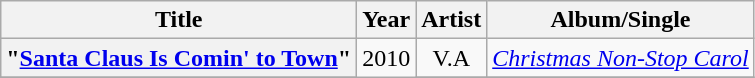<table class="wikitable plainrowheaders" style="text-align:center;">
<tr>
<th scope="col">Title</th>
<th scope="col">Year</th>
<th scope="col">Artist</th>
<th scope="col">Album/Single</th>
</tr>
<tr>
<th scope="row">"<a href='#'>Santa Claus Is Comin' to Town</a>"</th>
<td rowspan="3">2010</td>
<td>V.A</td>
<td><em><a href='#'>Christmas Non-Stop Carol</a></em></td>
</tr>
<tr>
</tr>
</table>
